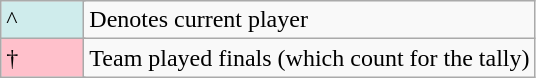<table class="wikitable">
<tr>
<td style="background-color:#CFECEC; width:3em" colspan=2>^</td>
<td colspan=5>Denotes current player</td>
</tr>
<tr>
<td colspan="2" style="background-color:#FFC0CB; width:3em">†</td>
<td>Team played finals (which count for the tally)</td>
</tr>
</table>
